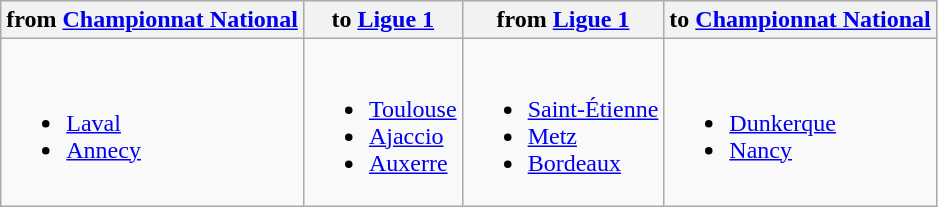<table class="wikitable">
<tr>
<th> from <a href='#'>Championnat National</a></th>
<th> to <a href='#'>Ligue 1</a></th>
<th> from <a href='#'>Ligue 1</a></th>
<th> to <a href='#'>Championnat National</a></th>
</tr>
<tr>
<td><br><ul><li><a href='#'>Laval</a></li><li><a href='#'>Annecy</a></li></ul></td>
<td><br><ul><li><a href='#'>Toulouse</a></li><li><a href='#'>Ajaccio</a></li><li><a href='#'>Auxerre</a></li></ul></td>
<td><br><ul><li><a href='#'>Saint-Étienne</a></li><li><a href='#'>Metz</a></li><li><a href='#'>Bordeaux</a></li></ul></td>
<td><br><ul><li><a href='#'>Dunkerque</a></li><li><a href='#'>Nancy</a></li></ul></td>
</tr>
</table>
